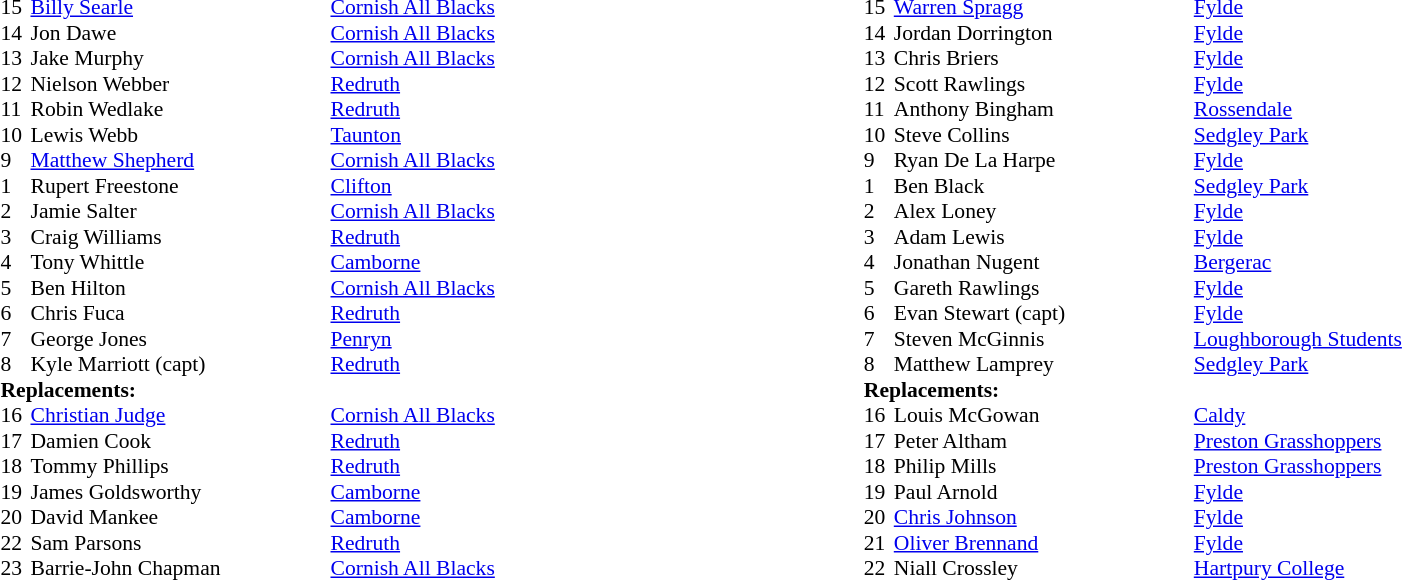<table width="80%">
<tr>
<td valign="top" width="50%"><br><table style="font-size: 90%" cellspacing="0" cellpadding="0">
<tr>
<th width="20"></th>
<th width="200"></th>
</tr>
<tr>
<td>15</td>
<td><a href='#'>Billy Searle</a></td>
<td><a href='#'>Cornish All Blacks</a></td>
</tr>
<tr>
<td>14</td>
<td>Jon Dawe</td>
<td><a href='#'>Cornish All Blacks</a></td>
</tr>
<tr>
<td>13</td>
<td>Jake Murphy</td>
<td><a href='#'>Cornish All Blacks</a></td>
</tr>
<tr>
<td>12</td>
<td>Nielson Webber</td>
<td><a href='#'>Redruth</a></td>
</tr>
<tr>
<td>11</td>
<td>Robin Wedlake</td>
<td><a href='#'>Redruth</a></td>
</tr>
<tr>
<td>10</td>
<td>Lewis Webb</td>
<td><a href='#'>Taunton</a></td>
</tr>
<tr>
<td>9</td>
<td><a href='#'>Matthew Shepherd</a></td>
<td><a href='#'>Cornish All Blacks</a></td>
</tr>
<tr>
<td>1</td>
<td>Rupert Freestone</td>
<td><a href='#'>Clifton</a></td>
</tr>
<tr>
<td>2</td>
<td>Jamie Salter</td>
<td><a href='#'>Cornish All Blacks</a></td>
</tr>
<tr>
<td>3</td>
<td>Craig Williams</td>
<td><a href='#'>Redruth</a></td>
</tr>
<tr>
<td>4</td>
<td>Tony Whittle</td>
<td><a href='#'>Camborne</a></td>
</tr>
<tr>
<td>5</td>
<td>Ben Hilton</td>
<td><a href='#'>Cornish All Blacks</a></td>
</tr>
<tr>
<td>6</td>
<td>Chris Fuca</td>
<td><a href='#'>Redruth</a></td>
</tr>
<tr>
<td>7</td>
<td>George Jones</td>
<td><a href='#'>Penryn</a></td>
</tr>
<tr>
<td>8</td>
<td>Kyle Marriott (capt)</td>
<td><a href='#'>Redruth</a></td>
</tr>
<tr>
<td colspan=3><strong>Replacements:</strong></td>
</tr>
<tr>
<td>16</td>
<td><a href='#'>Christian Judge</a></td>
<td><a href='#'>Cornish All Blacks</a></td>
</tr>
<tr>
<td>17</td>
<td>Damien Cook</td>
<td><a href='#'>Redruth</a></td>
</tr>
<tr>
<td>18</td>
<td>Tommy Phillips</td>
<td><a href='#'>Redruth</a></td>
</tr>
<tr>
<td>19</td>
<td>James Goldsworthy</td>
<td><a href='#'>Camborne</a></td>
</tr>
<tr>
<td>20</td>
<td>David Mankee</td>
<td><a href='#'>Camborne</a></td>
</tr>
<tr>
<td>22</td>
<td>Sam Parsons</td>
<td><a href='#'>Redruth</a></td>
</tr>
<tr>
<td>23</td>
<td>Barrie-John Chapman</td>
<td><a href='#'>Cornish All Blacks</a></td>
</tr>
<tr>
</tr>
</table>
</td>
<td valign="top" width="50%"><br><table style="font-size: 90%" cellspacing="0" cellpadding="0" align="center">
<tr>
<th width="20"></th>
<th width="200"></th>
</tr>
<tr>
<td>15</td>
<td><a href='#'>Warren Spragg</a></td>
<td><a href='#'>Fylde</a></td>
</tr>
<tr>
<td>14</td>
<td>Jordan Dorrington</td>
<td><a href='#'>Fylde</a></td>
</tr>
<tr>
<td>13</td>
<td>Chris Briers</td>
<td><a href='#'>Fylde</a></td>
</tr>
<tr>
<td>12</td>
<td>Scott Rawlings</td>
<td><a href='#'>Fylde</a></td>
</tr>
<tr>
<td>11</td>
<td>Anthony Bingham</td>
<td><a href='#'>Rossendale</a></td>
</tr>
<tr>
<td>10</td>
<td>Steve Collins</td>
<td><a href='#'>Sedgley Park</a></td>
</tr>
<tr>
<td>9</td>
<td>Ryan De La Harpe</td>
<td><a href='#'>Fylde</a></td>
</tr>
<tr>
<td>1</td>
<td>Ben Black</td>
<td><a href='#'>Sedgley Park</a></td>
</tr>
<tr>
<td>2</td>
<td>Alex Loney</td>
<td><a href='#'>Fylde</a></td>
</tr>
<tr>
<td>3</td>
<td>Adam Lewis</td>
<td><a href='#'>Fylde</a></td>
</tr>
<tr>
<td>4</td>
<td>Jonathan Nugent</td>
<td><a href='#'>Bergerac</a></td>
</tr>
<tr>
<td>5</td>
<td>Gareth Rawlings</td>
<td><a href='#'>Fylde</a></td>
</tr>
<tr>
<td>6</td>
<td>Evan Stewart (capt)</td>
<td><a href='#'>Fylde</a></td>
</tr>
<tr>
<td>7</td>
<td>Steven McGinnis</td>
<td><a href='#'>Loughborough Students</a></td>
</tr>
<tr>
<td>8</td>
<td>Matthew Lamprey</td>
<td><a href='#'>Sedgley Park</a></td>
</tr>
<tr>
<td colspan=3><strong>Replacements:</strong></td>
</tr>
<tr>
<td>16</td>
<td>Louis McGowan</td>
<td><a href='#'>Caldy</a></td>
</tr>
<tr>
<td>17</td>
<td>Peter Altham</td>
<td><a href='#'>Preston Grasshoppers</a></td>
</tr>
<tr>
<td>18</td>
<td>Philip Mills</td>
<td><a href='#'>Preston Grasshoppers</a></td>
</tr>
<tr>
<td>19</td>
<td>Paul Arnold</td>
<td><a href='#'>Fylde</a></td>
</tr>
<tr>
<td>20</td>
<td><a href='#'>Chris Johnson</a></td>
<td><a href='#'>Fylde</a></td>
</tr>
<tr>
<td>21</td>
<td><a href='#'>Oliver Brennand</a></td>
<td><a href='#'>Fylde</a></td>
</tr>
<tr>
<td>22</td>
<td>Niall Crossley</td>
<td><a href='#'>Hartpury College</a></td>
</tr>
<tr>
</tr>
</table>
</td>
</tr>
</table>
